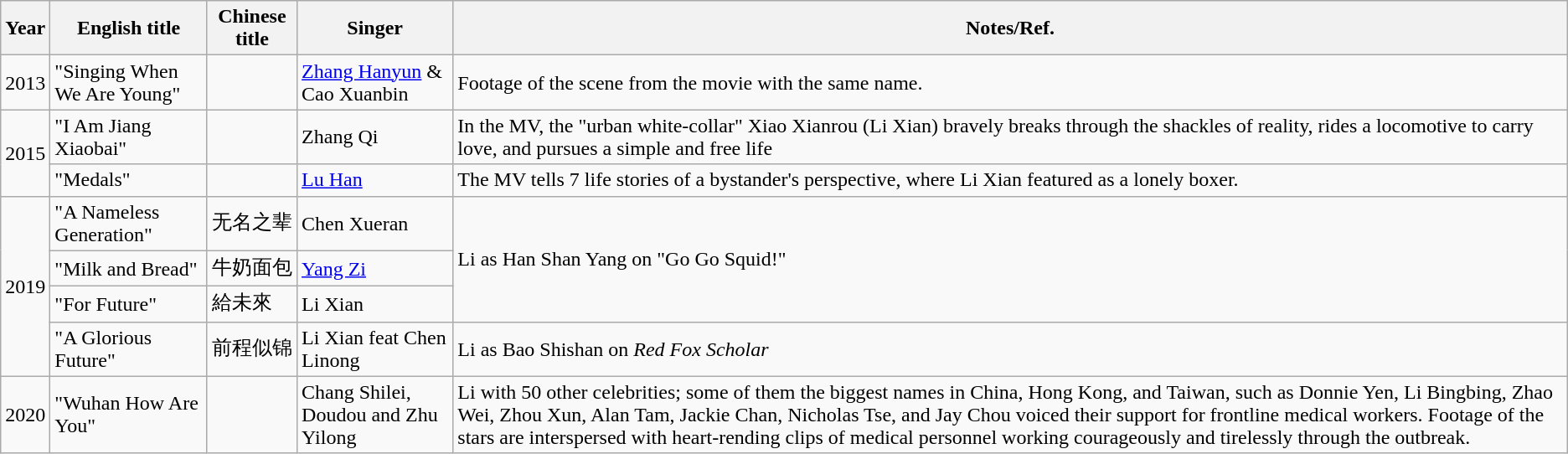<table class="wikitable">
<tr>
<th width=10>Year</th>
<th>English title</th>
<th>Chinese title</th>
<th>Singer</th>
<th>Notes/Ref.</th>
</tr>
<tr>
<td>2013</td>
<td>"Singing When We Are Young"</td>
<td></td>
<td><a href='#'>Zhang Hanyun</a> & Cao Xuanbin</td>
<td>Footage of the scene from the movie with the same name.</td>
</tr>
<tr>
<td rowspan=2>2015</td>
<td>"I Am Jiang Xiaobai"</td>
<td></td>
<td>Zhang Qi</td>
<td>In the MV, the "urban white-collar" Xiao Xianrou (Li Xian) bravely breaks through the shackles of reality, rides a locomotive to carry love, and pursues a simple and free life</td>
</tr>
<tr>
<td>"Medals"</td>
<td></td>
<td><a href='#'>Lu Han</a></td>
<td>The MV tells 7 life stories of a bystander's perspective, where Li Xian featured as a lonely boxer.</td>
</tr>
<tr>
<td rowspan="4">2019</td>
<td>"A Nameless Generation"</td>
<td>无名之辈</td>
<td>Chen Xueran</td>
<td rowspan="3">Li as Han Shan Yang on "Go Go Squid!" </td>
</tr>
<tr>
<td>"Milk and Bread"</td>
<td>牛奶面包</td>
<td><a href='#'>Yang Zi</a></td>
</tr>
<tr>
<td>"For Future"</td>
<td>給未來</td>
<td>Li Xian</td>
</tr>
<tr>
<td>"A Glorious Future"</td>
<td>前程似锦</td>
<td>Li Xian feat Chen Linong</td>
<td>Li as Bao Shishan on <em>Red Fox Scholar</em> </td>
</tr>
<tr>
<td>2020</td>
<td>"Wuhan How Are You"</td>
<td></td>
<td>Chang Shilei, Doudou and Zhu Yilong</td>
<td>Li with 50 other celebrities; some of them the biggest names in China, Hong Kong, and Taiwan, such as Donnie Yen, Li Bingbing, Zhao Wei, Zhou Xun, Alan Tam, Jackie Chan, Nicholas Tse, and Jay Chou voiced their support for frontline medical workers. Footage of the stars are interspersed with heart-rending clips of medical personnel working courageously and tirelessly through the outbreak.</td>
</tr>
</table>
